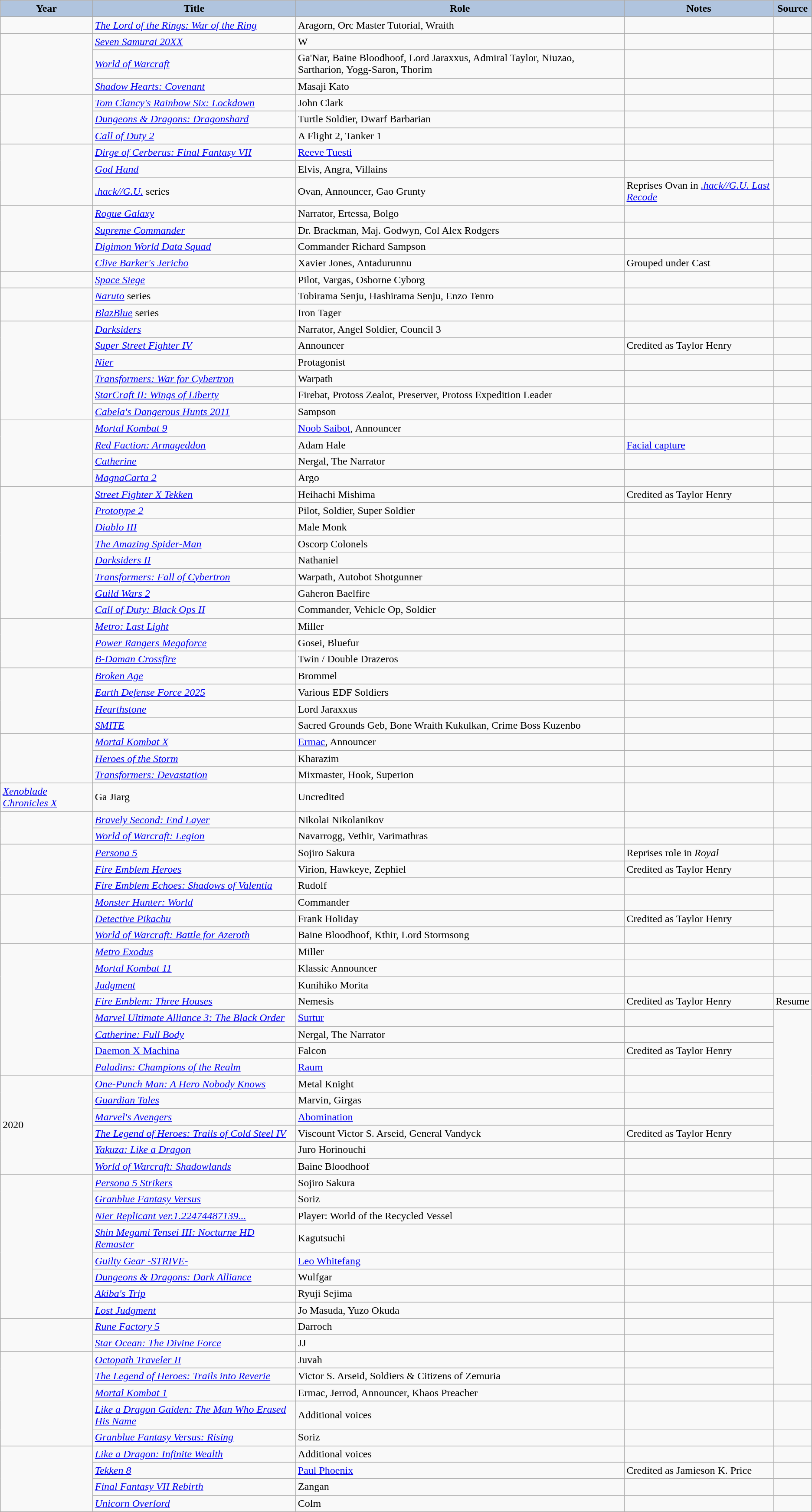<table class="wikitable sortable plainrowheaders" style="width=95%;  font-size: 100%;">
<tr>
<th style="background:#b0c4de;">Year </th>
<th style="background:#b0c4de;">Title</th>
<th style="background:#b0c4de;">Role </th>
<th style="background:#b0c4de;" class="unsortable">Notes </th>
<th style="background:#b0c4de;" class="unsortable">Source</th>
</tr>
<tr>
<td></td>
<td><em><a href='#'>The Lord of the Rings: War of the Ring</a></em></td>
<td>Aragorn, Orc Master Tutorial, Wraith</td>
<td></td>
<td></td>
</tr>
<tr>
<td rowspan="3"></td>
<td><em><a href='#'>Seven Samurai 20XX</a></em></td>
<td>W</td>
<td></td>
<td></td>
</tr>
<tr>
<td><em><a href='#'>World of Warcraft</a></em></td>
<td>Ga'Nar, Baine Bloodhoof, Lord Jaraxxus, Admiral Taylor, Niuzao, Sartharion, Yogg-Saron, Thorim</td>
<td></td>
<td></td>
</tr>
<tr>
<td><em><a href='#'>Shadow Hearts: Covenant</a></em></td>
<td>Masaji Kato</td>
<td></td>
<td></td>
</tr>
<tr>
<td rowspan="3"></td>
<td><em><a href='#'>Tom Clancy's Rainbow Six: Lockdown</a></em></td>
<td>John Clark</td>
<td></td>
<td></td>
</tr>
<tr>
<td><em><a href='#'>Dungeons & Dragons: Dragonshard</a></em></td>
<td>Turtle Soldier, Dwarf Barbarian</td>
<td></td>
<td></td>
</tr>
<tr>
<td><em><a href='#'>Call of Duty 2</a></em></td>
<td>A Flight 2, Tanker 1</td>
<td></td>
<td></td>
</tr>
<tr>
<td rowspan="3"></td>
<td><em><a href='#'>Dirge of Cerberus: Final Fantasy VII</a></em></td>
<td><a href='#'>Reeve Tuesti</a></td>
<td></td>
<td rowspan="2"></td>
</tr>
<tr>
<td><em><a href='#'>God Hand</a></em></td>
<td>Elvis, Angra, Villains</td>
<td></td>
</tr>
<tr>
<td><em><a href='#'>.hack//G.U.</a></em> series</td>
<td>Ovan, Announcer, Gao Grunty</td>
<td>Reprises Ovan in <em><a href='#'>.hack//G.U. Last Recode</a></em></td>
<td></td>
</tr>
<tr>
<td rowspan="4"></td>
<td><em><a href='#'>Rogue Galaxy</a></em></td>
<td>Narrator, Ertessa, Bolgo</td>
<td></td>
<td></td>
</tr>
<tr>
<td><em><a href='#'>Supreme Commander</a></em></td>
<td>Dr. Brackman, Maj. Godwyn, Col Alex Rodgers</td>
<td></td>
<td></td>
</tr>
<tr>
<td><em><a href='#'>Digimon World Data Squad</a></em></td>
<td>Commander Richard Sampson</td>
<td></td>
<td></td>
</tr>
<tr>
<td><em><a href='#'>Clive Barker's Jericho</a></em></td>
<td>Xavier Jones, Antadurunnu</td>
<td>Grouped under Cast</td>
<td></td>
</tr>
<tr>
<td></td>
<td><em><a href='#'>Space Siege</a></em></td>
<td>Pilot, Vargas, Osborne Cyborg</td>
<td></td>
<td></td>
</tr>
<tr>
<td rowspan="2"></td>
<td><em><a href='#'>Naruto</a></em> series</td>
<td>Tobirama Senju, Hashirama Senju, Enzo Tenro</td>
<td></td>
<td></td>
</tr>
<tr>
<td><em><a href='#'>BlazBlue</a></em> series</td>
<td>Iron Tager</td>
<td></td>
<td></td>
</tr>
<tr>
<td rowspan="6"></td>
<td><em><a href='#'>Darksiders</a></em></td>
<td>Narrator, Angel Soldier, Council 3</td>
<td></td>
<td></td>
</tr>
<tr>
<td><em><a href='#'>Super Street Fighter IV</a></em></td>
<td>Announcer</td>
<td>Credited as Taylor Henry</td>
<td></td>
</tr>
<tr>
<td><em><a href='#'>Nier</a></em></td>
<td>Protagonist</td>
<td></td>
<td></td>
</tr>
<tr>
<td><em><a href='#'>Transformers: War for Cybertron</a></em></td>
<td>Warpath</td>
<td></td>
<td></td>
</tr>
<tr>
<td><em><a href='#'>StarCraft II: Wings of Liberty</a></em></td>
<td>Firebat, Protoss Zealot, Preserver, Protoss Expedition Leader</td>
<td></td>
<td></td>
</tr>
<tr>
<td><em><a href='#'>Cabela's Dangerous Hunts 2011</a></em></td>
<td>Sampson</td>
<td></td>
<td></td>
</tr>
<tr>
<td rowspan="4"></td>
<td><em><a href='#'>Mortal Kombat 9</a></em></td>
<td><a href='#'>Noob Saibot</a>, Announcer</td>
<td></td>
<td></td>
</tr>
<tr>
<td><em><a href='#'>Red Faction: Armageddon</a></em></td>
<td>Adam Hale</td>
<td><a href='#'>Facial capture</a></td>
<td></td>
</tr>
<tr>
<td><em><a href='#'>Catherine</a></em></td>
<td>Nergal, The Narrator</td>
<td></td>
<td></td>
</tr>
<tr>
<td><em><a href='#'>MagnaCarta 2</a></em></td>
<td>Argo</td>
<td></td>
<td></td>
</tr>
<tr>
<td rowspan="8"></td>
<td><em><a href='#'>Street Fighter X Tekken</a></em></td>
<td>Heihachi Mishima</td>
<td>Credited as Taylor Henry</td>
<td></td>
</tr>
<tr>
<td><em><a href='#'>Prototype 2</a></em></td>
<td>Pilot, Soldier, Super Soldier</td>
<td></td>
<td></td>
</tr>
<tr>
<td><em><a href='#'>Diablo III</a></em></td>
<td>Male Monk</td>
<td></td>
<td></td>
</tr>
<tr>
<td><em><a href='#'>The Amazing Spider-Man</a></em></td>
<td>Oscorp Colonels</td>
<td></td>
<td></td>
</tr>
<tr>
<td><em><a href='#'>Darksiders II</a></em></td>
<td>Nathaniel</td>
<td></td>
<td></td>
</tr>
<tr>
<td><em><a href='#'>Transformers: Fall of Cybertron</a></em></td>
<td>Warpath, Autobot Shotgunner</td>
<td></td>
<td></td>
</tr>
<tr>
<td><em><a href='#'>Guild Wars 2</a></em></td>
<td>Gaheron Baelfire</td>
<td></td>
<td></td>
</tr>
<tr>
<td><em><a href='#'>Call of Duty: Black Ops II</a></em></td>
<td>Commander, Vehicle Op, Soldier</td>
<td></td>
<td></td>
</tr>
<tr>
<td rowspan="3"></td>
<td><em><a href='#'>Metro: Last Light</a></em></td>
<td>Miller</td>
<td></td>
<td></td>
</tr>
<tr>
<td><em><a href='#'>Power Rangers Megaforce</a></em></td>
<td>Gosei, Bluefur</td>
<td></td>
<td></td>
</tr>
<tr>
<td><em><a href='#'>B-Daman Crossfire</a></em></td>
<td>Twin / Double Drazeros</td>
<td></td>
<td></td>
</tr>
<tr>
<td rowspan="4"></td>
<td><em><a href='#'>Broken Age</a></em></td>
<td>Brommel</td>
<td></td>
<td></td>
</tr>
<tr>
<td><em><a href='#'>Earth Defense Force 2025</a></em></td>
<td>Various EDF Soldiers</td>
<td></td>
<td></td>
</tr>
<tr>
<td><em><a href='#'>Hearthstone</a></em></td>
<td>Lord Jaraxxus</td>
<td></td>
<td></td>
</tr>
<tr>
<td><em><a href='#'>SMITE</a></em></td>
<td>Sacred Grounds Geb, Bone Wraith Kukulkan, Crime Boss Kuzenbo</td>
<td></td>
<td></td>
</tr>
<tr>
<td rowspan="4"></td>
<td><em><a href='#'>Mortal Kombat X</a></em></td>
<td><a href='#'>Ermac</a>, Announcer</td>
<td></td>
<td></td>
</tr>
<tr>
<td><em><a href='#'>Heroes of the Storm</a></em></td>
<td>Kharazim</td>
<td></td>
<td></td>
</tr>
<tr>
<td><em><a href='#'>Transformers: Devastation</a></em></td>
<td>Mixmaster, Hook, Superion</td>
<td> </td>
<td></td>
</tr>
<tr>
</tr>
<tr>
<td><em><a href='#'>Xenoblade Chronicles X</a></em></td>
<td>Ga Jiarg</td>
<td>Uncredited</td>
<td></td>
</tr>
<tr>
<td rowspan="2"></td>
<td><em><a href='#'>Bravely Second: End Layer</a></em></td>
<td>Nikolai Nikolanikov</td>
<td></td>
<td></td>
</tr>
<tr>
<td><em><a href='#'>World of Warcraft: Legion</a></em></td>
<td>Navarrogg, Vethir, Varimathras</td>
<td></td>
<td></td>
</tr>
<tr>
<td rowspan="3"></td>
<td><em><a href='#'>Persona 5</a></em></td>
<td>Sojiro Sakura</td>
<td>Reprises role in <em>Royal</em></td>
<td></td>
</tr>
<tr>
<td><em><a href='#'>Fire Emblem Heroes</a></em></td>
<td>Virion, Hawkeye, Zephiel</td>
<td>Credited as Taylor Henry</td>
<td></td>
</tr>
<tr>
<td><em><a href='#'>Fire Emblem Echoes: Shadows of Valentia</a></em></td>
<td>Rudolf</td>
<td></td>
<td></td>
</tr>
<tr>
<td rowspan="3"></td>
<td><em><a href='#'>Monster Hunter: World</a></em></td>
<td>Commander</td>
<td></td>
<td rowspan="2"></td>
</tr>
<tr>
<td><em><a href='#'>Detective Pikachu</a></em></td>
<td>Frank Holiday</td>
<td>Credited as Taylor Henry</td>
</tr>
<tr>
<td><em><a href='#'>World of Warcraft: Battle for Azeroth</a></em></td>
<td>Baine Bloodhoof, Kthir, Lord Stormsong</td>
<td></td>
<td></td>
</tr>
<tr>
<td rowspan="8"></td>
<td><em><a href='#'>Metro Exodus</a></em></td>
<td>Miller</td>
<td></td>
<td></td>
</tr>
<tr>
<td><em><a href='#'>Mortal Kombat 11</a></em></td>
<td>Klassic Announcer</td>
<td></td>
<td></td>
</tr>
<tr>
<td><em><a href='#'>Judgment</a></em></td>
<td>Kunihiko Morita</td>
<td></td>
<td></td>
</tr>
<tr>
<td><em><a href='#'>Fire Emblem: Three Houses</a></em></td>
<td>Nemesis</td>
<td>Credited as Taylor Henry</td>
<td>Resume</td>
</tr>
<tr>
<td><em><a href='#'>Marvel Ultimate Alliance 3: The Black Order</a></em></td>
<td><a href='#'>Surtur</a></td>
<td></td>
<td rowspan="8"></td>
</tr>
<tr>
<td><em><a href='#'>Catherine: Full Body</a></em></td>
<td>Nergal, The Narrator</td>
<td></td>
</tr>
<tr>
<td><a href='#'>Daemon X Machina</a></td>
<td>Falcon</td>
<td>Credited as Taylor Henry</td>
</tr>
<tr>
<td><em><a href='#'>Paladins: Champions of the Realm</a></em></td>
<td><a href='#'>Raum</a></td>
<td></td>
</tr>
<tr>
<td rowspan="6">2020</td>
<td><em><a href='#'>One-Punch Man: A Hero Nobody Knows</a></em></td>
<td>Metal Knight</td>
<td></td>
</tr>
<tr>
<td><em><a href='#'>Guardian Tales</a></em></td>
<td>Marvin, Girgas</td>
<td></td>
</tr>
<tr>
<td><em><a href='#'>Marvel's Avengers</a></em></td>
<td><a href='#'>Abomination</a></td>
<td></td>
</tr>
<tr>
<td><em><a href='#'>The Legend of Heroes: Trails of Cold Steel IV</a></em></td>
<td>Viscount Victor S. Arseid, General Vandyck</td>
<td>Credited as Taylor Henry</td>
</tr>
<tr>
<td><em><a href='#'>Yakuza: Like a Dragon</a></em></td>
<td>Juro Horinouchi</td>
<td></td>
<td></td>
</tr>
<tr>
<td><em><a href='#'>World of Warcraft: Shadowlands</a></em></td>
<td>Baine Bloodhoof</td>
<td></td>
<td></td>
</tr>
<tr>
<td rowspan="8"></td>
<td><em><a href='#'>Persona 5 Strikers</a></em></td>
<td>Sojiro Sakura</td>
<td></td>
<td rowspan="2"></td>
</tr>
<tr>
<td><em><a href='#'>Granblue Fantasy Versus</a></em></td>
<td>Soriz</td>
<td></td>
</tr>
<tr>
<td><em><a href='#'>Nier Replicant ver.1.22474487139...</a></em></td>
<td>Player: World of the Recycled Vessel</td>
<td></td>
<td></td>
</tr>
<tr>
<td><em><a href='#'>Shin Megami Tensei III: Nocturne HD Remaster</a></em></td>
<td>Kagutsuchi</td>
<td></td>
<td rowspan="2"></td>
</tr>
<tr>
<td><em><a href='#'>Guilty Gear -STRIVE-</a></em></td>
<td><a href='#'>Leo Whitefang</a></td>
<td></td>
</tr>
<tr>
<td><em><a href='#'>Dungeons & Dragons: Dark Alliance</a></em></td>
<td>Wulfgar</td>
<td></td>
<td></td>
</tr>
<tr>
<td><em><a href='#'>Akiba's Trip</a></em></td>
<td>Ryuji Sejima</td>
<td></td>
<td></td>
</tr>
<tr>
<td><em><a href='#'>Lost Judgment</a></em></td>
<td>Jo Masuda, Yuzo Okuda</td>
<td></td>
<td rowspan="5"></td>
</tr>
<tr>
<td rowspan="2"></td>
<td><em><a href='#'>Rune Factory 5</a></em></td>
<td>Darroch</td>
<td></td>
</tr>
<tr>
<td><em><a href='#'>Star Ocean: The Divine Force</a></em></td>
<td>JJ</td>
<td></td>
</tr>
<tr>
<td rowspan="5"></td>
<td><em><a href='#'>Octopath Traveler II</a></em></td>
<td>Juvah</td>
<td></td>
</tr>
<tr>
<td><em><a href='#'>The Legend of Heroes: Trails into Reverie</a></em></td>
<td>Victor S. Arseid, Soldiers & Citizens of Zemuria</td>
<td></td>
</tr>
<tr>
<td><em><a href='#'>Mortal Kombat 1</a></em></td>
<td>Ermac, Jerrod, Announcer, Khaos Preacher</td>
<td></td>
<td></td>
</tr>
<tr>
<td><em><a href='#'>Like a Dragon Gaiden: The Man Who Erased His Name</a></em></td>
<td>Additional voices</td>
<td></td>
<td></td>
</tr>
<tr>
<td><em><a href='#'>Granblue Fantasy Versus: Rising</a></em></td>
<td>Soriz</td>
<td></td>
<td></td>
</tr>
<tr>
<td rowspan="4"></td>
<td><em><a href='#'>Like a Dragon: Infinite Wealth</a></em></td>
<td>Additional voices</td>
<td></td>
<td></td>
</tr>
<tr>
<td><em><a href='#'>Tekken 8</a></em></td>
<td><a href='#'>Paul Phoenix</a></td>
<td>Credited as Jamieson K. Price</td>
<td></td>
</tr>
<tr>
<td><em><a href='#'>Final Fantasy VII Rebirth</a></em></td>
<td>Zangan</td>
<td></td>
<td></td>
</tr>
<tr>
<td><em><a href='#'>Unicorn Overlord</a></em></td>
<td>Colm</td>
<td></td>
<td></td>
</tr>
</table>
